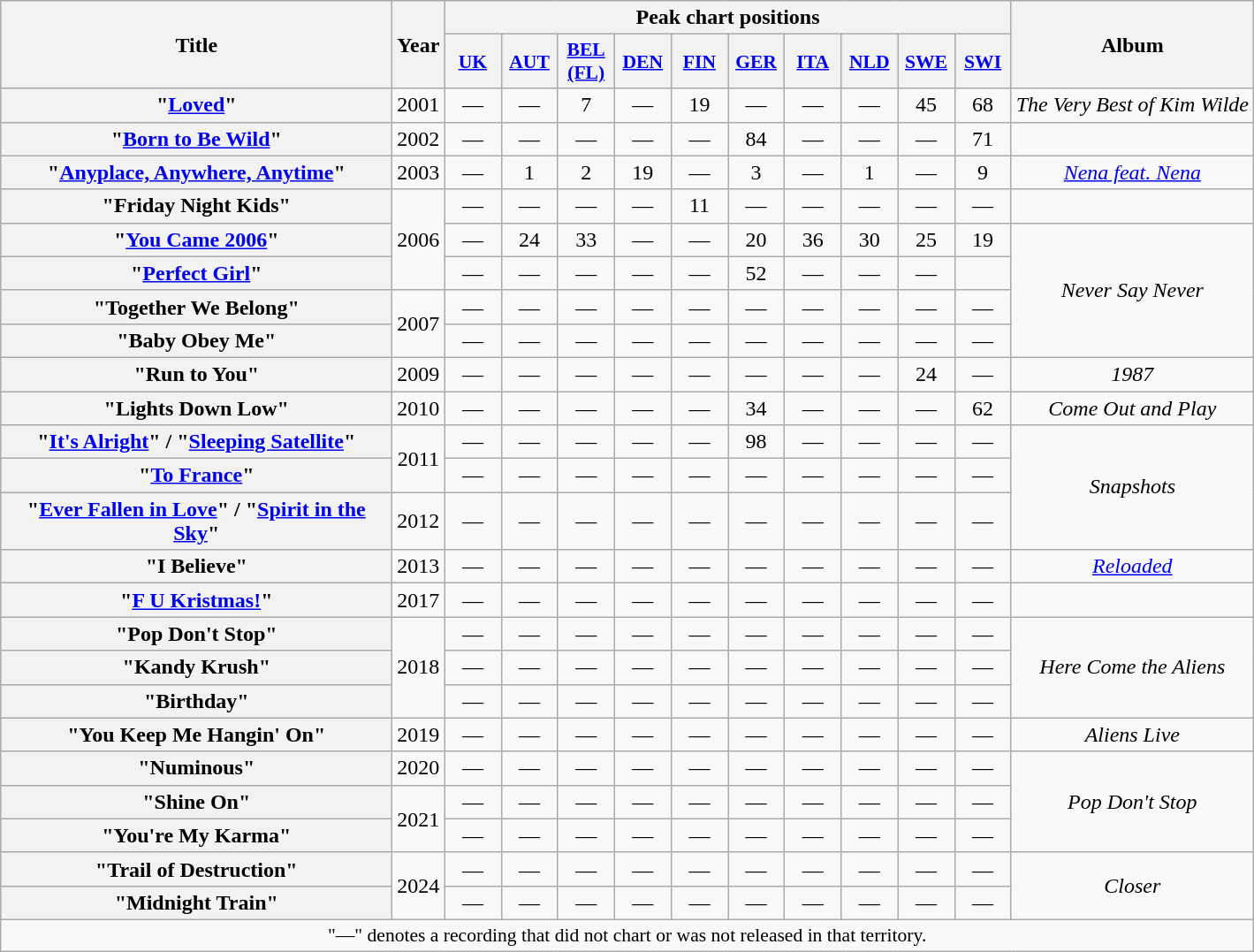<table class="wikitable plainrowheaders" style="text-align:center;">
<tr>
<th scope="col" rowspan="2" style="width:18em;">Title</th>
<th scope="col" rowspan="2" style="width:1em;">Year</th>
<th scope="col" colspan="10">Peak chart positions</th>
<th scope="col" rowspan="2">Album</th>
</tr>
<tr>
<th style="width:2.5em;font-size:90%;"><a href='#'>UK</a><br></th>
<th style="width:2.5em;font-size:90%;"><a href='#'>AUT</a><br></th>
<th style="width:2.5em;font-size:90%;"><a href='#'>BEL<br>(FL)</a><br></th>
<th style="width:2.5em;font-size:90%;"><a href='#'>DEN</a><br></th>
<th style="width:2.5em;font-size:90%;"><a href='#'>FIN</a><br></th>
<th style="width:2.5em;font-size:90%;"><a href='#'>GER</a><br></th>
<th style="width:2.5em;font-size:90%;"><a href='#'>ITA</a><br></th>
<th style="width:2.5em;font-size:90%;"><a href='#'>NLD</a><br></th>
<th style="width:2.5em;font-size:90%;"><a href='#'>SWE</a><br></th>
<th style="width:2.5em;font-size:90%;"><a href='#'>SWI</a><br></th>
</tr>
<tr>
<th scope="row">"<a href='#'>Loved</a>"</th>
<td>2001</td>
<td>—</td>
<td>—</td>
<td>7</td>
<td>—</td>
<td>19</td>
<td>—</td>
<td>—</td>
<td>—</td>
<td>45</td>
<td>68</td>
<td><em>The Very Best of Kim Wilde</em></td>
</tr>
<tr>
<th scope="row">"<a href='#'>Born to Be Wild</a>"</th>
<td>2002</td>
<td>—</td>
<td>—</td>
<td>—</td>
<td>—</td>
<td>—</td>
<td>84</td>
<td>—</td>
<td>—</td>
<td>—</td>
<td>71</td>
<td></td>
</tr>
<tr>
<th scope="row">"<a href='#'>Anyplace, Anywhere, Anytime</a>"<br></th>
<td>2003</td>
<td>—</td>
<td>1</td>
<td>2</td>
<td>19</td>
<td>—</td>
<td>3</td>
<td>—</td>
<td>1</td>
<td>—</td>
<td>9</td>
<td><em><a href='#'>Nena feat. Nena</a></em></td>
</tr>
<tr>
<th scope="row">"Friday Night Kids"<br></th>
<td rowspan="3">2006</td>
<td>—</td>
<td>—</td>
<td>—</td>
<td>—</td>
<td>11</td>
<td>—</td>
<td>—</td>
<td>—</td>
<td>—</td>
<td>—</td>
<td></td>
</tr>
<tr>
<th scope="row">"<a href='#'>You Came 2006</a>"</th>
<td>—</td>
<td>24</td>
<td>33</td>
<td>—</td>
<td>—</td>
<td>20</td>
<td>36</td>
<td>30</td>
<td>25</td>
<td>19</td>
<td rowspan="4"><em>Never Say Never</em></td>
</tr>
<tr>
<th scope="row">"<a href='#'>Perfect Girl</a>"</th>
<td>—</td>
<td>—</td>
<td>—</td>
<td>—</td>
<td>—</td>
<td>52</td>
<td>—</td>
<td>—</td>
<td>—</td>
</tr>
<tr>
<th scope="row">"Together We Belong"</th>
<td rowspan="2">2007</td>
<td>—</td>
<td>—</td>
<td>—</td>
<td>—</td>
<td>—</td>
<td>—</td>
<td>—</td>
<td>—</td>
<td>—</td>
<td>—</td>
</tr>
<tr>
<th scope="row">"Baby Obey Me"<br></th>
<td>—</td>
<td>—</td>
<td>—</td>
<td>—</td>
<td>—</td>
<td>—</td>
<td>—</td>
<td>—</td>
<td>—</td>
<td>—</td>
</tr>
<tr>
<th scope="row">"Run to You"<br></th>
<td>2009</td>
<td>—</td>
<td>—</td>
<td>—</td>
<td>—</td>
<td>—</td>
<td>—</td>
<td>—</td>
<td>—</td>
<td>24</td>
<td>—</td>
<td><em>1987</em></td>
</tr>
<tr>
<th scope="row">"Lights Down Low"</th>
<td>2010</td>
<td>—</td>
<td>—</td>
<td>—</td>
<td>—</td>
<td>—</td>
<td>34</td>
<td>—</td>
<td>—</td>
<td>—</td>
<td>62</td>
<td><em>Come Out and Play</em></td>
</tr>
<tr>
<th scope="row">"<a href='#'>It's Alright</a>" / "<a href='#'>Sleeping Satellite</a>"</th>
<td rowspan="2">2011</td>
<td>—</td>
<td>—</td>
<td>—</td>
<td>—</td>
<td>—</td>
<td>98</td>
<td>—</td>
<td>—</td>
<td>—</td>
<td>—</td>
<td rowspan="3"><em>Snapshots</em></td>
</tr>
<tr>
<th scope="row">"<a href='#'>To France</a>"</th>
<td>—</td>
<td>—</td>
<td>—</td>
<td>—</td>
<td>—</td>
<td>—</td>
<td>—</td>
<td>—</td>
<td>—</td>
<td>—</td>
</tr>
<tr>
<th scope="row">"<a href='#'>Ever Fallen in Love</a>" / "<a href='#'>Spirit in the Sky</a>"</th>
<td>2012</td>
<td>—</td>
<td>—</td>
<td>—</td>
<td>—</td>
<td>—</td>
<td>—</td>
<td>—</td>
<td>—</td>
<td>—</td>
<td>—</td>
</tr>
<tr>
<th scope="row">"I Believe"<br></th>
<td>2013</td>
<td>—</td>
<td>—</td>
<td>—</td>
<td>—</td>
<td>—</td>
<td>—</td>
<td>—</td>
<td>—</td>
<td>—</td>
<td>—</td>
<td><em><a href='#'>Reloaded</a></em></td>
</tr>
<tr>
<th scope="row">"<a href='#'>F U Kristmas!</a>"<br></th>
<td>2017</td>
<td>—</td>
<td>—</td>
<td>—</td>
<td>—</td>
<td>—</td>
<td>—</td>
<td>—</td>
<td>—</td>
<td>—</td>
<td>—</td>
<td></td>
</tr>
<tr>
<th scope="row">"Pop Don't Stop"</th>
<td rowspan="3">2018</td>
<td>—</td>
<td>—</td>
<td>—</td>
<td>—</td>
<td>—</td>
<td>—</td>
<td>—</td>
<td>—</td>
<td>—</td>
<td>—</td>
<td rowspan="3"><em>Here Come the Aliens</em></td>
</tr>
<tr>
<th scope="row">"Kandy Krush"</th>
<td>—</td>
<td>—</td>
<td>—</td>
<td>—</td>
<td>—</td>
<td>—</td>
<td>—</td>
<td>—</td>
<td>—</td>
<td>—</td>
</tr>
<tr>
<th scope="row">"Birthday"</th>
<td>—</td>
<td>—</td>
<td>—</td>
<td>—</td>
<td>—</td>
<td>—</td>
<td>—</td>
<td>—</td>
<td>—</td>
<td>—</td>
</tr>
<tr>
<th scope="row">"You Keep Me Hangin' On"<br></th>
<td>2019</td>
<td>—</td>
<td>—</td>
<td>—</td>
<td>—</td>
<td>—</td>
<td>—</td>
<td>—</td>
<td>—</td>
<td>—</td>
<td>—</td>
<td><em>Aliens Live</em></td>
</tr>
<tr>
<th scope="row">"Numinous"</th>
<td>2020</td>
<td>—</td>
<td>—</td>
<td>—</td>
<td>—</td>
<td>—</td>
<td>—</td>
<td>—</td>
<td>—</td>
<td>—</td>
<td>—</td>
<td rowspan="3"><em>Pop Don't Stop</em></td>
</tr>
<tr>
<th scope="row">"Shine On"<br></th>
<td rowspan="2">2021</td>
<td>—</td>
<td>—</td>
<td>—</td>
<td>—</td>
<td>—</td>
<td>—</td>
<td>—</td>
<td>—</td>
<td>—</td>
<td>—</td>
</tr>
<tr>
<th scope="row">"You're My Karma"<br></th>
<td>—</td>
<td>—</td>
<td>—</td>
<td>—</td>
<td>—</td>
<td>—</td>
<td>—</td>
<td>—</td>
<td>—</td>
<td>—</td>
</tr>
<tr>
<th scope="row">"Trail of Destruction"</th>
<td rowspan="2">2024</td>
<td>—</td>
<td>—</td>
<td>—</td>
<td>—</td>
<td>—</td>
<td>—</td>
<td>—</td>
<td>—</td>
<td>—</td>
<td>—</td>
<td rowspan="2"><em>Closer</em></td>
</tr>
<tr>
<th scope="row">"Midnight Train"</th>
<td>—</td>
<td>—</td>
<td>—</td>
<td>—</td>
<td>—</td>
<td>—</td>
<td>—</td>
<td>—</td>
<td>—</td>
<td>—</td>
</tr>
<tr>
<td colspan="13" style="font-size:90%">"—" denotes a recording that did not chart or was not released in that territory.</td>
</tr>
</table>
